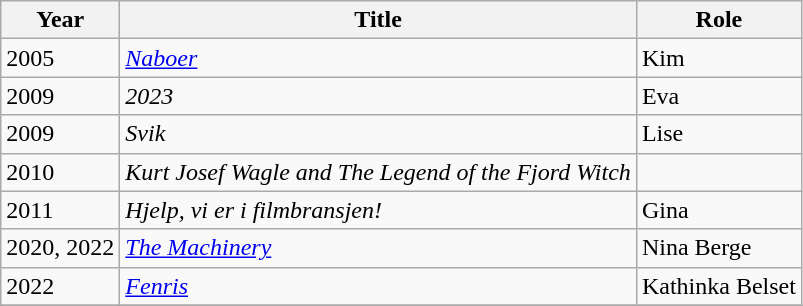<table class="wikitable">
<tr>
<th>Year</th>
<th>Title</th>
<th>Role</th>
</tr>
<tr>
<td>2005</td>
<td><em><a href='#'>Naboer</a></em></td>
<td>Kim</td>
</tr>
<tr>
<td>2009</td>
<td><em>2023</em></td>
<td>Eva</td>
</tr>
<tr>
<td>2009</td>
<td><em>Svik</em></td>
<td>Lise</td>
</tr>
<tr>
<td>2010</td>
<td><em>Kurt Josef Wagle and The Legend of the Fjord Witch</em></td>
<td></td>
</tr>
<tr>
<td>2011</td>
<td><em>Hjelp, vi er i filmbransjen!</em></td>
<td>Gina</td>
</tr>
<tr>
<td>2020, 2022</td>
<td><em><a href='#'>The Machinery</a></em></td>
<td>Nina Berge</td>
</tr>
<tr>
<td>2022</td>
<td><em><a href='#'>Fenris</a></em></td>
<td>Kathinka Belset</td>
</tr>
<tr>
</tr>
</table>
